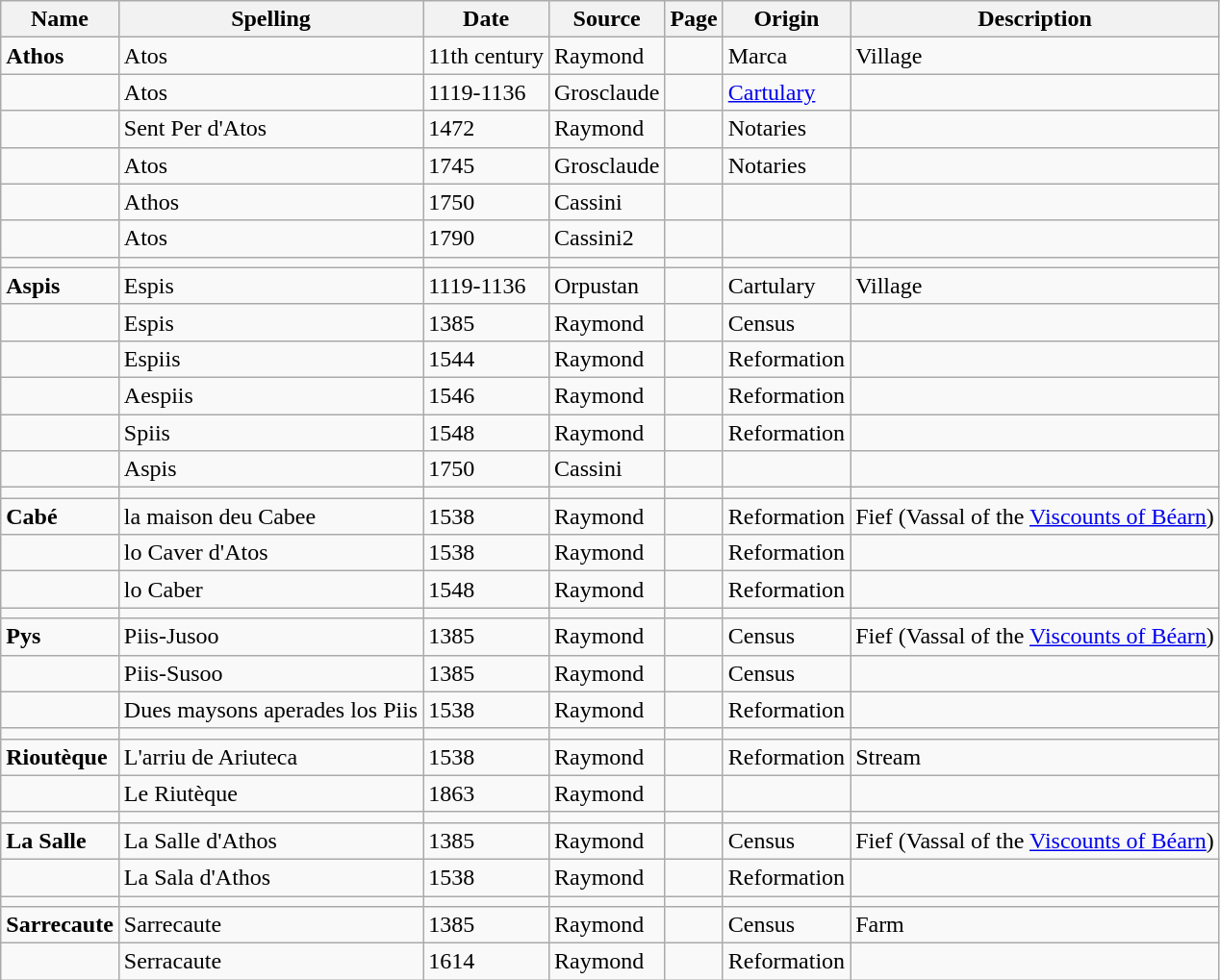<table class="wikitable">
<tr>
<th>Name</th>
<th>Spelling</th>
<th>Date</th>
<th>Source</th>
<th>Page</th>
<th>Origin</th>
<th>Description</th>
</tr>
<tr>
<td><strong>Athos</strong></td>
<td>Atos</td>
<td>11th century</td>
<td>Raymond</td>
<td></td>
<td>Marca</td>
<td>Village</td>
</tr>
<tr>
<td></td>
<td>Atos</td>
<td>1119-1136</td>
<td>Grosclaude</td>
<td></td>
<td><a href='#'>Cartulary</a></td>
<td></td>
</tr>
<tr>
<td></td>
<td>Sent Per d'Atos</td>
<td>1472</td>
<td>Raymond</td>
<td></td>
<td>Notaries</td>
<td></td>
</tr>
<tr>
<td></td>
<td>Atos</td>
<td>1745</td>
<td>Grosclaude</td>
<td></td>
<td>Notaries</td>
<td></td>
</tr>
<tr>
<td></td>
<td>Athos</td>
<td>1750</td>
<td>Cassini</td>
<td></td>
<td></td>
<td></td>
</tr>
<tr>
<td></td>
<td>Atos</td>
<td>1790</td>
<td>Cassini2</td>
<td></td>
<td></td>
<td></td>
</tr>
<tr>
<td></td>
<td></td>
<td></td>
<td></td>
<td></td>
<td></td>
<td></td>
</tr>
<tr>
<td><strong>Aspis</strong></td>
<td>Espis</td>
<td>1119-1136</td>
<td>Orpustan</td>
<td></td>
<td>Cartulary</td>
<td>Village</td>
</tr>
<tr>
<td></td>
<td>Espis</td>
<td>1385</td>
<td>Raymond</td>
<td></td>
<td>Census</td>
<td></td>
</tr>
<tr>
<td></td>
<td>Espiis</td>
<td>1544</td>
<td>Raymond</td>
<td></td>
<td>Reformation</td>
<td></td>
</tr>
<tr>
<td></td>
<td>Aespiis</td>
<td>1546</td>
<td>Raymond</td>
<td></td>
<td>Reformation</td>
<td></td>
</tr>
<tr>
<td></td>
<td>Spiis</td>
<td>1548</td>
<td>Raymond</td>
<td></td>
<td>Reformation</td>
<td></td>
</tr>
<tr>
<td></td>
<td>Aspis</td>
<td>1750</td>
<td>Cassini</td>
<td></td>
<td></td>
<td></td>
</tr>
<tr>
<td></td>
<td></td>
<td></td>
<td></td>
<td></td>
<td></td>
<td></td>
</tr>
<tr>
<td><strong>Cabé</strong></td>
<td>la maison deu Cabee</td>
<td>1538</td>
<td>Raymond</td>
<td></td>
<td>Reformation</td>
<td>Fief (Vassal of the <a href='#'>Viscounts of Béarn</a>)</td>
</tr>
<tr>
<td></td>
<td>lo Caver d'Atos</td>
<td>1538</td>
<td>Raymond</td>
<td></td>
<td>Reformation</td>
<td></td>
</tr>
<tr>
<td></td>
<td>lo Caber</td>
<td>1548</td>
<td>Raymond</td>
<td></td>
<td>Reformation</td>
<td></td>
</tr>
<tr>
<td></td>
<td></td>
<td></td>
<td></td>
<td></td>
<td></td>
<td></td>
</tr>
<tr>
<td><strong>Pys</strong></td>
<td>Piis-Jusoo</td>
<td>1385</td>
<td>Raymond</td>
<td></td>
<td>Census</td>
<td>Fief (Vassal of the <a href='#'>Viscounts of Béarn</a>)</td>
</tr>
<tr>
<td></td>
<td>Piis-Susoo</td>
<td>1385</td>
<td>Raymond</td>
<td></td>
<td>Census</td>
<td></td>
</tr>
<tr>
<td></td>
<td>Dues maysons aperades los Piis</td>
<td>1538</td>
<td>Raymond</td>
<td></td>
<td>Reformation</td>
<td></td>
</tr>
<tr>
<td></td>
<td></td>
<td></td>
<td></td>
<td></td>
<td></td>
<td></td>
</tr>
<tr>
<td><strong>Rioutèque</strong></td>
<td>L'arriu de Ariuteca</td>
<td>1538</td>
<td>Raymond</td>
<td></td>
<td>Reformation</td>
<td>Stream</td>
</tr>
<tr>
<td></td>
<td>Le Riutèque</td>
<td>1863</td>
<td>Raymond</td>
<td></td>
<td></td>
<td></td>
</tr>
<tr>
<td></td>
<td></td>
<td></td>
<td></td>
<td></td>
<td></td>
<td></td>
</tr>
<tr>
<td><strong>La Salle</strong></td>
<td>La Salle d'Athos</td>
<td>1385</td>
<td>Raymond</td>
<td></td>
<td>Census</td>
<td>Fief (Vassal of the <a href='#'>Viscounts of Béarn</a>)</td>
</tr>
<tr>
<td></td>
<td>La Sala d'Athos</td>
<td>1538</td>
<td>Raymond</td>
<td></td>
<td>Reformation</td>
<td></td>
</tr>
<tr>
<td></td>
<td></td>
<td></td>
<td></td>
<td></td>
<td></td>
<td></td>
</tr>
<tr>
<td><strong>Sarrecaute</strong></td>
<td>Sarrecaute</td>
<td>1385</td>
<td>Raymond</td>
<td></td>
<td>Census</td>
<td>Farm</td>
</tr>
<tr>
<td></td>
<td>Serracaute</td>
<td>1614</td>
<td>Raymond</td>
<td></td>
<td>Reformation</td>
<td></td>
</tr>
</table>
